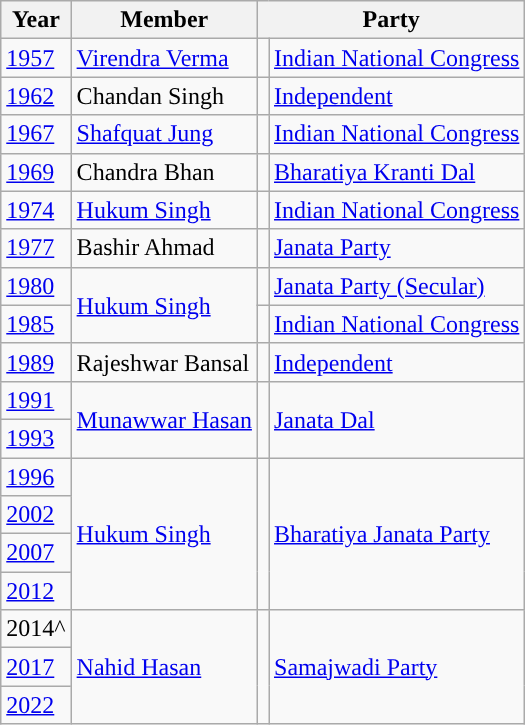<table class="wikitable">
<tr>
<th>Year</th>
<th>Member</th>
<th colspan="2">Party</th>
</tr>
<tr>
<td><a href='#'>1957</a></td>
<td><a href='#'>Virendra Verma</a></td>
<td style="background-color: "></td>
<td><a href='#'>Indian National Congress</a></td>
</tr>
<tr>
<td><a href='#'>1962</a></td>
<td>Chandan Singh</td>
<td style="background-color: "></td>
<td><a href='#'>Independent</a></td>
</tr>
<tr>
<td><a href='#'>1967</a></td>
<td><a href='#'>Shafquat Jung</a></td>
<td style="background-color: "></td>
<td><a href='#'>Indian National Congress</a></td>
</tr>
<tr>
<td><a href='#'>1969</a></td>
<td>Chandra Bhan</td>
<td style="background-color: "></td>
<td><a href='#'>Bharatiya Kranti Dal</a></td>
</tr>
<tr>
<td><a href='#'>1974</a></td>
<td><a href='#'>Hukum Singh</a></td>
<td style="background-color: "></td>
<td><a href='#'>Indian National Congress</a></td>
</tr>
<tr>
<td><a href='#'>1977</a></td>
<td>Bashir Ahmad</td>
<td style="background-color: "></td>
<td><a href='#'>Janata Party</a></td>
</tr>
<tr>
<td><a href='#'>1980</a></td>
<td rowspan="2"><a href='#'>Hukum Singh</a></td>
<td style="background-color: "></td>
<td><a href='#'>Janata Party (Secular)</a></td>
</tr>
<tr>
<td><a href='#'>1985</a></td>
<td style="background-color: "></td>
<td><a href='#'>Indian National Congress</a></td>
</tr>
<tr>
<td><a href='#'>1989</a></td>
<td>Rajeshwar Bansal</td>
<td style="background-color: "></td>
<td><a href='#'>Independent</a></td>
</tr>
<tr>
<td><a href='#'>1991</a></td>
<td rowspan="2"><a href='#'>Munawwar Hasan</a></td>
<td rowspan="2" style="background-color: "></td>
<td rowspan="2"><a href='#'>Janata Dal</a></td>
</tr>
<tr>
<td><a href='#'>1993</a></td>
</tr>
<tr>
<td><a href='#'>1996</a></td>
<td rowspan="4"><a href='#'>Hukum Singh</a></td>
<td rowspan="4" style="background-color: "></td>
<td rowspan="4"><a href='#'>Bharatiya Janata Party</a></td>
</tr>
<tr>
<td><a href='#'>2002</a></td>
</tr>
<tr>
<td><a href='#'>2007</a></td>
</tr>
<tr>
<td><a href='#'>2012</a></td>
</tr>
<tr>
<td>2014^</td>
<td rowspan="3"><a href='#'>Nahid Hasan</a></td>
<td rowspan="3" style="background-color: "></td>
<td rowspan="3"><a href='#'>Samajwadi Party</a></td>
</tr>
<tr>
<td><a href='#'>2017</a></td>
</tr>
<tr>
<td><a href='#'>2022</a></td>
</tr>
</table>
